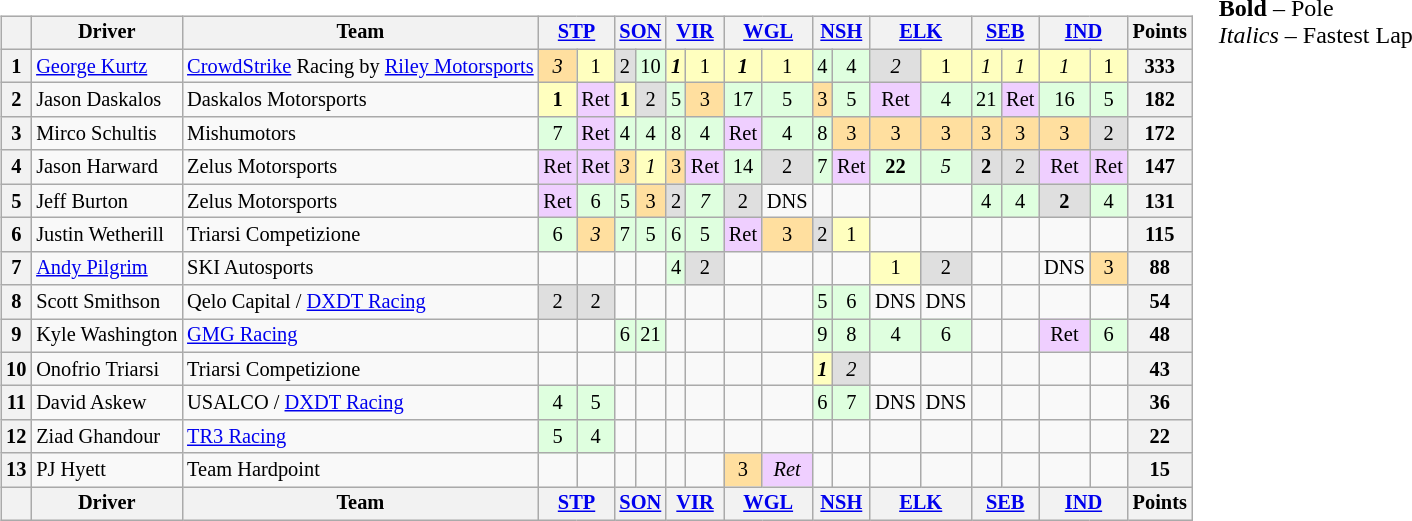<table>
<tr>
<td><br><table class="wikitable" style="font-size:85%; text-align:center;">
<tr>
<th></th>
<th>Driver</th>
<th>Team</th>
<th colspan="2"><a href='#'>STP</a></th>
<th colspan="2"><a href='#'>SON</a></th>
<th colspan="2"><a href='#'>VIR</a></th>
<th colspan="2"><a href='#'>WGL</a></th>
<th colspan="2"><a href='#'>NSH</a></th>
<th colspan="2"><a href='#'>ELK</a></th>
<th colspan="2"><a href='#'>SEB</a></th>
<th colspan="2"><a href='#'>IND</a></th>
<th>Points</th>
</tr>
<tr>
<th>1</th>
<td align="left"> <a href='#'>George Kurtz</a></td>
<td align="left"> <a href='#'>CrowdStrike</a> Racing by <a href='#'>Riley Motorsports</a></td>
<td style="background:#ffdf9f;"><em>3</em></td>
<td style="background:#ffffbf;">1</td>
<td style="background:#dfdfdf;">2</td>
<td style="background:#dfffdf;">10</td>
<td style="background:#ffffbf;"><strong><em>1</em></strong></td>
<td style="background:#ffffbf;">1</td>
<td style="background:#ffffbf;"><strong><em>1</em></strong></td>
<td style="background:#ffffbf;">1</td>
<td style="background:#dfffdf;">4</td>
<td style="background:#dfffdf;">4</td>
<td style="background:#dfdfdf;"><em>2</em></td>
<td style="background:#ffffbf;">1</td>
<td style="background:#ffffbf;"><em>1</em></td>
<td style="background:#ffffbf;"><em>1</em></td>
<td style="background:#ffffbf;"><em>1</em></td>
<td style="background:#ffffbf;">1</td>
<th>333</th>
</tr>
<tr>
<th>2</th>
<td align="left"> Jason Daskalos</td>
<td align="left"> Daskalos Motorsports</td>
<td style="background:#ffffbf;"><strong>1</strong></td>
<td style="background:#efcfff;">Ret</td>
<td style="background:#ffffbf;"><strong>1</strong></td>
<td style="background:#dfdfdf;">2</td>
<td style="background:#dfffdf;">5</td>
<td style="background:#ffdf9f;">3</td>
<td style="background:#dfffdf;">17</td>
<td style="background:#dfffdf;">5</td>
<td style="background:#ffdf9f;">3</td>
<td style="background:#dfffdf;">5</td>
<td style="background:#efcfff;">Ret</td>
<td style="background:#dfffdf;">4</td>
<td style="background:#dfffdf;">21</td>
<td style="background:#efcfff;">Ret</td>
<td style="background:#dfffdf;">16</td>
<td style="background:#dfffdf;">5</td>
<th>182</th>
</tr>
<tr>
<th>3</th>
<td align="left"> Mirco Schultis</td>
<td align="left"> Mishumotors</td>
<td style="background:#dfffdf;">7</td>
<td style="background:#efcfff;">Ret</td>
<td style="background:#dfffdf;">4</td>
<td style="background:#dfffdf;">4</td>
<td style="background:#dfffdf;">8</td>
<td style="background:#dfffdf;">4</td>
<td style="background:#efcfff;">Ret</td>
<td style="background:#dfffdf;">4</td>
<td style="background:#dfffdf;">8</td>
<td style="background:#ffdf9f;">3</td>
<td style="background:#ffdf9f;">3</td>
<td style="background:#ffdf9f;">3</td>
<td style="background:#ffdf9f;">3</td>
<td style="background:#ffdf9f;">3</td>
<td style="background:#ffdf9f;">3</td>
<td style="background:#dfdfdf;">2</td>
<th>172</th>
</tr>
<tr>
<th>4</th>
<td align="left"> Jason Harward</td>
<td align="left"> Zelus Motorsports</td>
<td style="background:#efcfff;">Ret</td>
<td style="background:#efcfff;">Ret</td>
<td style="background:#ffdf9f;"><em>3</em></td>
<td style="background:#ffffbf;"><em>1</em></td>
<td style="background:#ffdf9f;">3</td>
<td style="background:#efcfff;">Ret</td>
<td style="background:#dfffdf;">14</td>
<td style="background:#dfdfdf;">2</td>
<td style="background:#dfffdf;">7</td>
<td style="background:#efcfff;">Ret</td>
<td style="background:#dfffdf;"><strong>22</strong></td>
<td style="background:#dfffdf;"><em>5</em></td>
<td style="background:#dfdfdf;"><strong>2</strong></td>
<td style="background:#dfdfdf;">2</td>
<td style="background:#efcfff;">Ret</td>
<td style="background:#efcfff;">Ret</td>
<th>147</th>
</tr>
<tr>
<th>5</th>
<td align="left"> Jeff Burton</td>
<td align="left"> Zelus Motorsports</td>
<td style="background:#efcfff;">Ret</td>
<td style="background:#dfffdf;">6</td>
<td style="background:#dfffdf;">5</td>
<td style="background:#ffdf9f;">3</td>
<td style="background:#dfdfdf;">2</td>
<td style="background:#dfffdf;"><em>7</em></td>
<td style="background:#dfdfdf;">2</td>
<td>DNS</td>
<td></td>
<td></td>
<td></td>
<td></td>
<td style="background:#dfffdf;">4</td>
<td style="background:#dfffdf;">4</td>
<td style="background:#dfdfdf;"><strong>2</strong></td>
<td style="background:#dfffdf;">4</td>
<th>131</th>
</tr>
<tr>
<th>6</th>
<td align="left"> Justin Wetherill</td>
<td align="left"> Triarsi Competizione</td>
<td style="background:#dfffdf;">6</td>
<td style="background:#ffdf9f;"><em>3</em></td>
<td style="background:#dfffdf;">7</td>
<td style="background:#dfffdf;">5</td>
<td style="background:#dfffdf;">6</td>
<td style="background:#dfffdf;">5</td>
<td style="background:#efcfff;">Ret</td>
<td style="background:#ffdf9f;">3</td>
<td style="background:#dfdfdf;">2</td>
<td style="background:#ffffbf;">1</td>
<td></td>
<td></td>
<td></td>
<td></td>
<td></td>
<td></td>
<th>115</th>
</tr>
<tr>
<th>7</th>
<td align="left"> <a href='#'>Andy Pilgrim</a></td>
<td align="left"> SKI Autosports</td>
<td></td>
<td></td>
<td></td>
<td></td>
<td style="background:#dfffdf;">4</td>
<td style="background:#dfdfdf;">2</td>
<td></td>
<td></td>
<td></td>
<td></td>
<td style="background:#ffffbf;">1</td>
<td style="background:#dfdfdf;">2</td>
<td></td>
<td></td>
<td>DNS</td>
<td style="background:#ffdf9f;">3</td>
<th>88</th>
</tr>
<tr>
<th>8</th>
<td align="left"> Scott Smithson</td>
<td align="left"> Qelo Capital / <a href='#'>DXDT Racing</a></td>
<td style="background:#dfdfdf;">2</td>
<td style="background:#dfdfdf;">2</td>
<td></td>
<td></td>
<td></td>
<td></td>
<td></td>
<td></td>
<td style="background:#dfffdf;">5</td>
<td style="background:#dfffdf;">6</td>
<td>DNS</td>
<td>DNS</td>
<td></td>
<td></td>
<td></td>
<td></td>
<th>54</th>
</tr>
<tr>
<th>9</th>
<td align="left"> Kyle Washington</td>
<td align="left"> <a href='#'>GMG Racing</a></td>
<td></td>
<td></td>
<td style="background:#dfffdf;">6</td>
<td style="background:#dfffdf;">21</td>
<td></td>
<td></td>
<td></td>
<td></td>
<td style="background:#dfffdf;">9</td>
<td style="background:#dfffdf;">8</td>
<td style="background:#dfffdf;">4</td>
<td style="background:#dfffdf;">6</td>
<td></td>
<td></td>
<td style="background:#efcfff;">Ret</td>
<td style="background:#dfffdf;">6</td>
<th>48</th>
</tr>
<tr>
<th>10</th>
<td align="left"> Onofrio Triarsi</td>
<td align="left"> Triarsi Competizione</td>
<td></td>
<td></td>
<td></td>
<td></td>
<td></td>
<td></td>
<td></td>
<td></td>
<td style="background:#ffffbf;"><strong><em>1</em></strong></td>
<td style="background:#dfdfdf;"><em>2</em></td>
<td></td>
<td></td>
<td></td>
<td></td>
<td></td>
<td></td>
<th>43</th>
</tr>
<tr>
<th>11</th>
<td align="left"> David Askew</td>
<td align="left"> USALCO / <a href='#'>DXDT Racing</a></td>
<td style="background:#dfffdf;">4</td>
<td style="background:#dfffdf;">5</td>
<td></td>
<td></td>
<td></td>
<td></td>
<td></td>
<td></td>
<td style="background:#dfffdf;">6</td>
<td style="background:#dfffdf;">7</td>
<td>DNS</td>
<td>DNS</td>
<td></td>
<td></td>
<td></td>
<td></td>
<th>36</th>
</tr>
<tr>
<th>12</th>
<td align="left"> Ziad Ghandour</td>
<td align="left"> <a href='#'>TR3 Racing</a></td>
<td style="background:#dfffdf;">5</td>
<td style="background:#dfffdf;">4</td>
<td></td>
<td></td>
<td></td>
<td></td>
<td></td>
<td></td>
<td></td>
<td></td>
<td></td>
<td></td>
<td></td>
<td></td>
<td></td>
<td></td>
<th>22</th>
</tr>
<tr>
<th>13</th>
<td align="left"> PJ Hyett</td>
<td align="left"> Team Hardpoint</td>
<td></td>
<td></td>
<td></td>
<td></td>
<td></td>
<td></td>
<td style="background:#ffdf9f;">3</td>
<td style="background:#efcfff;"><em>Ret</em></td>
<td></td>
<td></td>
<td></td>
<td></td>
<td></td>
<td></td>
<td></td>
<td></td>
<th>15</th>
</tr>
<tr>
<th></th>
<th>Driver</th>
<th>Team</th>
<th colspan="2"><a href='#'>STP</a></th>
<th colspan="2"><a href='#'>SON</a></th>
<th colspan="2"><a href='#'>VIR</a></th>
<th colspan="2"><a href='#'>WGL</a></th>
<th colspan="2"><a href='#'>NSH</a></th>
<th colspan="2"><a href='#'>ELK</a></th>
<th colspan="2"><a href='#'>SEB</a></th>
<th colspan="2"><a href='#'>IND</a></th>
<th>Points</th>
</tr>
</table>
</td>
<td valign="top"><br>
<span><strong>Bold</strong> – Pole<br>
<em>Italics</em> – Fastest Lap</span></td>
</tr>
</table>
